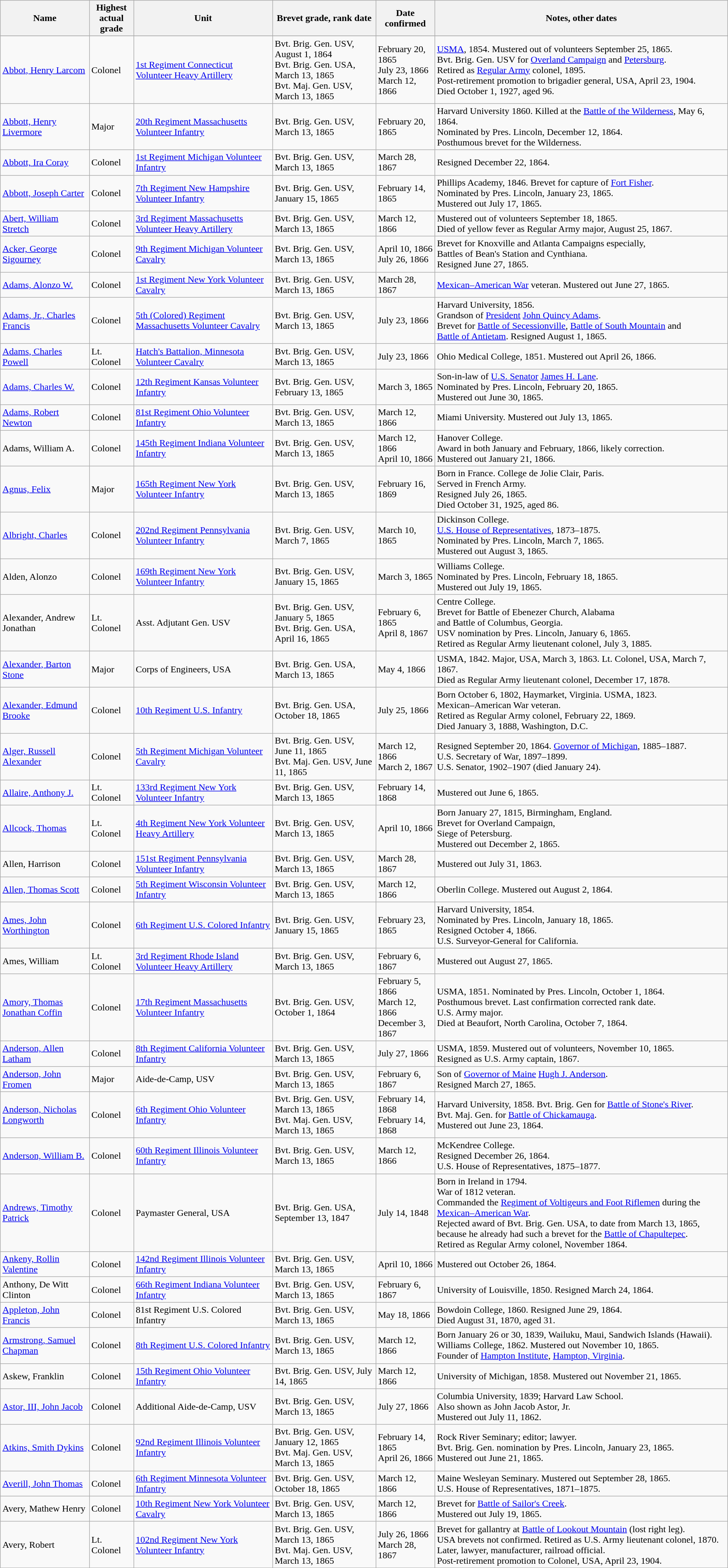<table class="wikitable sortable">
<tr>
<th class="unsortable">Name</th>
<th>Highest<br>actual grade</th>
<th>Unit</th>
<th>Brevet grade, rank date</th>
<th>Date confirmed</th>
<th class="unsortable">Notes, other dates</th>
</tr>
<tr>
</tr>
<tr>
<td><a href='#'>Abbot, Henry Larcom</a></td>
<td>Colonel</td>
<td><a href='#'>1st Regiment Connecticut Volunteer Heavy Artillery</a></td>
<td>Bvt. Brig. Gen. USV, August 1, 1864<br>Bvt. Brig. Gen. USA, March 13, 1865<br>Bvt. Maj. Gen. USV, March 13, 1865</td>
<td>February 20, 1865<br>July 23, 1866<br>March 12, 1866</td>
<td><a href='#'>USMA</a>, 1854. Mustered out of volunteers September 25, 1865.<br> Bvt. Brig. Gen. USV for <a href='#'>Overland Campaign</a> and <a href='#'>Petersburg</a>.<br> Retired as <a href='#'>Regular Army</a> colonel, 1895.<br> Post-retirement promotion to brigadier general, USA, April 23, 1904.<br> Died October 1, 1927, aged 96.</td>
</tr>
<tr>
<td><a href='#'>Abbott, Henry Livermore</a></td>
<td>Major</td>
<td><a href='#'>20th Regiment Massachusetts Volunteer Infantry</a></td>
<td>Bvt. Brig. Gen. USV, March 13, 1865</td>
<td>February 20, 1865</td>
<td>Harvard University 1860. Killed at the <a href='#'>Battle of the Wilderness</a>, May 6, 1864.<br> Nominated by Pres. Lincoln, December 12, 1864.<br> Posthumous brevet for the Wilderness.</td>
</tr>
<tr>
<td><a href='#'>Abbott, Ira Coray</a></td>
<td>Colonel</td>
<td><a href='#'>1st Regiment Michigan Volunteer Infantry</a></td>
<td>Bvt. Brig. Gen. USV, March 13, 1865</td>
<td>March 28, 1867</td>
<td>Resigned December 22, 1864.</td>
</tr>
<tr>
<td><a href='#'>Abbott, Joseph Carter</a></td>
<td>Colonel</td>
<td><a href='#'>7th Regiment New Hampshire Volunteer Infantry</a></td>
<td>Bvt. Brig. Gen. USV, January 15, 1865</td>
<td>February 14, 1865</td>
<td>Phillips Academy, 1846. Brevet for capture of <a href='#'>Fort Fisher</a>.<br> Nominated by Pres. Lincoln, January 23, 1865.<br> Mustered out July 17, 1865.</td>
</tr>
<tr>
<td><a href='#'>Abert, William Stretch</a></td>
<td>Colonel</td>
<td><a href='#'>3rd Regiment Massachusetts Volunteer Heavy Artillery</a></td>
<td>Bvt. Brig. Gen. USV, March 13, 1865</td>
<td>March 12, 1866</td>
<td>Mustered out of volunteers September 18, 1865.<br> Died of yellow fever as Regular Army major, August 25, 1867.</td>
</tr>
<tr>
<td><a href='#'>Acker, George Sigourney</a></td>
<td>Colonel</td>
<td><a href='#'>9th Regiment Michigan Volunteer Cavalry</a></td>
<td>Bvt. Brig. Gen. USV, March 13, 1865</td>
<td>April 10, 1866<br>July 26, 1866</td>
<td>Brevet for Knoxville and Atlanta Campaigns especially,<br> Battles of Bean's Station and Cynthiana.<br> Resigned June 27, 1865.</td>
</tr>
<tr>
<td><a href='#'>Adams, Alonzo W.</a></td>
<td>Colonel</td>
<td><a href='#'>1st Regiment New York Volunteer Cavalry</a></td>
<td>Bvt. Brig. Gen. USV, March 13, 1865</td>
<td>March 28, 1867</td>
<td><a href='#'>Mexican–American War</a> veteran. Mustered out June 27, 1865.</td>
</tr>
<tr>
<td><a href='#'>Adams, Jr., Charles Francis</a></td>
<td>Colonel</td>
<td><a href='#'>5th (Colored) Regiment Massachusetts Volunteer Cavalry</a></td>
<td>Bvt. Brig. Gen. USV, March 13, 1865</td>
<td>July 23, 1866</td>
<td>Harvard University, 1856.<br> Grandson of <a href='#'>President</a> <a href='#'>John Quincy Adams</a>.<br> Brevet for <a href='#'>Battle of Secessionville</a>, <a href='#'>Battle of South Mountain</a> and<br> <a href='#'>Battle of Antietam</a>. Resigned August 1, 1865.</td>
</tr>
<tr>
<td><a href='#'>Adams, Charles Powell</a></td>
<td>Lt. Colonel</td>
<td><a href='#'>Hatch's Battalion, Minnesota Volunteer Cavalry</a></td>
<td>Bvt. Brig. Gen. USV, March 13, 1865</td>
<td>July 23, 1866</td>
<td>Ohio Medical College, 1851. Mustered out April 26, 1866.</td>
</tr>
<tr>
<td><a href='#'>Adams, Charles W.</a></td>
<td>Colonel</td>
<td><a href='#'>12th Regiment Kansas Volunteer Infantry</a></td>
<td>Bvt. Brig. Gen. USV, February 13, 1865</td>
<td>March 3, 1865</td>
<td>Son-in-law of <a href='#'>U.S. Senator</a> <a href='#'>James H. Lane</a>.<br> Nominated by Pres. Lincoln, February 20, 1865.<br> Mustered out June 30, 1865.</td>
</tr>
<tr>
<td><a href='#'>Adams, Robert Newton</a></td>
<td>Colonel</td>
<td><a href='#'>81st Regiment Ohio Volunteer Infantry</a></td>
<td>Bvt. Brig. Gen. USV, March 13, 1865</td>
<td>March 12, 1866</td>
<td>Miami University. Mustered out July 13, 1865.</td>
</tr>
<tr>
<td>Adams, William A.</td>
<td>Colonel</td>
<td><a href='#'>145th Regiment Indiana Volunteer Infantry</a></td>
<td>Bvt. Brig. Gen. USV, March 13, 1865</td>
<td>March 12, 1866<br>April 10, 1866</td>
<td>Hanover College.<br> Award in both January and February, 1866, likely correction.<br> Mustered out January 21, 1866.</td>
</tr>
<tr>
<td><a href='#'>Agnus, Felix</a></td>
<td>Major</td>
<td><a href='#'>165th Regiment New York Volunteer Infantry</a></td>
<td>Bvt. Brig. Gen. USV, March 13, 1865</td>
<td>February 16, 1869</td>
<td>Born in France. College de Jolie Clair, Paris.<br> Served in French Army.<br> Resigned July 26, 1865.<br> Died October 31, 1925, aged 86.</td>
</tr>
<tr>
<td><a href='#'>Albright, Charles</a></td>
<td>Colonel</td>
<td><a href='#'>202nd Regiment Pennsylvania Volunteer Infantry</a></td>
<td>Bvt. Brig. Gen. USV, March 7, 1865</td>
<td>March 10, 1865</td>
<td>Dickinson College.<br> <a href='#'>U.S. House of Representatives</a>, 1873–1875.<br> Nominated by Pres. Lincoln, March 7, 1865.<br> Mustered out August 3, 1865.</td>
</tr>
<tr>
<td>Alden, Alonzo</td>
<td>Colonel</td>
<td><a href='#'>169th Regiment New York Volunteer Infantry</a></td>
<td>Bvt. Brig. Gen. USV, January 15, 1865</td>
<td>March 3, 1865</td>
<td>Williams College.<br> Nominated by Pres. Lincoln, February 18, 1865.<br> Mustered out July 19, 1865.</td>
</tr>
<tr>
<td>Alexander, Andrew Jonathan</td>
<td>Lt. Colonel</td>
<td>Asst. Adjutant Gen. USV</td>
<td>Bvt. Brig. Gen. USV, January 5, 1865<br>Bvt. Brig. Gen. USA, April 16, 1865</td>
<td>February 6, 1865<br>April 8, 1867</td>
<td>Centre College.<br> Brevet for Battle of Ebenezer Church, Alabama <br>and Battle of Columbus, Georgia.<br> USV nomination by Pres. Lincoln, January 6, 1865.<br> Retired as Regular Army lieutenant colonel, July 3, 1885.</td>
</tr>
<tr>
<td><a href='#'>Alexander, Barton Stone</a></td>
<td>Major</td>
<td>Corps of Engineers, USA</td>
<td>Bvt. Brig. Gen. USA, March 13, 1865</td>
<td>May 4, 1866</td>
<td>USMA, 1842. Major, USA, March 3, 1863. Lt. Colonel, USA, March 7, 1867.<br> Died as Regular Army lieutenant colonel, December 17, 1878.</td>
</tr>
<tr>
<td><a href='#'>Alexander, Edmund Brooke</a></td>
<td>Colonel</td>
<td><a href='#'>10th Regiment U.S. Infantry</a></td>
<td>Bvt. Brig. Gen. USA, October 18, 1865</td>
<td>July 25, 1866</td>
<td>Born October 6, 1802, Haymarket, Virginia. USMA, 1823.<br> Mexican–American War veteran.<br> Retired as Regular Army colonel, February 22, 1869.<br> Died January 3, 1888, Washington, D.C.</td>
</tr>
<tr>
<td><a href='#'>Alger, Russell Alexander</a></td>
<td>Colonel</td>
<td><a href='#'>5th Regiment Michigan Volunteer Cavalry</a></td>
<td>Bvt. Brig. Gen. USV, June 11, 1865<br>Bvt. Maj. Gen. USV, June 11, 1865</td>
<td>March 12, 1866<br>March 2, 1867</td>
<td>Resigned September 20, 1864. <a href='#'>Governor of Michigan</a>, 1885–1887.<br> U.S. Secretary of War, 1897–1899.<br> U.S. Senator, 1902–1907 (died January 24).</td>
</tr>
<tr>
<td><a href='#'>Allaire, Anthony J.</a></td>
<td>Lt. Colonel</td>
<td><a href='#'>133rd Regiment New York Volunteer Infantry</a></td>
<td>Bvt. Brig. Gen. USV, March 13, 1865</td>
<td>February 14, 1868</td>
<td>Mustered out June 6, 1865.</td>
</tr>
<tr>
<td><a href='#'>Allcock, Thomas</a></td>
<td>Lt. Colonel</td>
<td><a href='#'>4th Regiment New York Volunteer Heavy Artillery</a></td>
<td>Bvt. Brig. Gen. USV, March 13, 1865</td>
<td>April 10, 1866</td>
<td>Born January 27, 1815, Birmingham, England.<br> Brevet for Overland Campaign,<br> Siege of Petersburg.<br> Mustered out December 2, 1865.</td>
</tr>
<tr>
<td>Allen, Harrison</td>
<td>Colonel</td>
<td><a href='#'>151st Regiment Pennsylvania Volunteer Infantry</a></td>
<td>Bvt. Brig. Gen. USV, March 13, 1865</td>
<td>March 28, 1867</td>
<td>Mustered out July 31, 1863.</td>
</tr>
<tr>
<td><a href='#'>Allen, Thomas Scott</a></td>
<td>Colonel</td>
<td><a href='#'>5th Regiment Wisconsin Volunteer Infantry</a></td>
<td>Bvt. Brig. Gen. USV, March 13, 1865</td>
<td>March 12, 1866</td>
<td>Oberlin College. Mustered out August 2, 1864.</td>
</tr>
<tr>
<td><a href='#'>Ames, John Worthington</a></td>
<td>Colonel</td>
<td><a href='#'>6th Regiment U.S. Colored Infantry</a></td>
<td>Bvt. Brig. Gen. USV, January 15, 1865</td>
<td>February 23, 1865</td>
<td>Harvard University, 1854.<br> Nominated by Pres. Lincoln, January 18, 1865.<br> Resigned October 4, 1866.<br> U.S. Surveyor-General for California.</td>
</tr>
<tr>
<td>Ames, William</td>
<td>Lt. Colonel</td>
<td><a href='#'>3rd Regiment Rhode Island Volunteer Heavy Artillery</a></td>
<td>Bvt. Brig. Gen. USV, March 13, 1865</td>
<td>February 6, 1867</td>
<td>Mustered out August 27, 1865.</td>
</tr>
<tr>
<td><a href='#'>Amory, Thomas Jonathan Coffin</a></td>
<td>Colonel</td>
<td><a href='#'>17th Regiment Massachusetts Volunteer Infantry</a></td>
<td>Bvt. Brig. Gen. USV, October 1, 1864</td>
<td>February 5, 1866<br>March 12, 1866<br>December 3, 1867</td>
<td>USMA, 1851. Nominated by Pres. Lincoln, October 1, 1864.<br> Posthumous brevet. Last confirmation corrected rank date.<br> U.S. Army major.<br> Died at Beaufort, North Carolina, October 7, 1864.</td>
</tr>
<tr>
<td><a href='#'>Anderson, Allen Latham</a></td>
<td>Colonel</td>
<td><a href='#'>8th Regiment California Volunteer Infantry</a></td>
<td>Bvt. Brig. Gen. USV, March 13, 1865</td>
<td>July 27, 1866</td>
<td>USMA, 1859. Mustered out of volunteers, November 10, 1865.<br> Resigned as U.S. Army captain, 1867.</td>
</tr>
<tr>
<td><a href='#'>Anderson, John Fromen</a></td>
<td>Major</td>
<td>Aide-de-Camp, USV</td>
<td>Bvt. Brig. Gen. USV, March 13, 1865</td>
<td>February 6, 1867</td>
<td>Son of <a href='#'>Governor of Maine</a> <a href='#'>Hugh J. Anderson</a>.<br> Resigned March 27, 1865.</td>
</tr>
<tr>
<td><a href='#'>Anderson, Nicholas Longworth</a></td>
<td>Colonel</td>
<td><a href='#'>6th Regiment Ohio Volunteer Infantry</a></td>
<td>Bvt. Brig. Gen. USV, March 13, 1865<br>Bvt. Maj. Gen. USV, March 13, 1865</td>
<td>February 14, 1868<br>February 14, 1868</td>
<td>Harvard University, 1858. Bvt. Brig. Gen for <a href='#'>Battle of Stone's River</a>.<br> Bvt. Maj. Gen. for <a href='#'>Battle of Chickamauga</a>.<br> Mustered out June 23, 1864.</td>
</tr>
<tr>
<td><a href='#'>Anderson, William B.</a></td>
<td>Colonel</td>
<td><a href='#'>60th Regiment Illinois Volunteer Infantry</a></td>
<td>Bvt. Brig. Gen. USV, March 13, 1865</td>
<td>March 12, 1866</td>
<td>McKendree College.<br> Resigned December 26, 1864.<br> U.S. House of Representatives, 1875–1877.</td>
</tr>
<tr>
<td><a href='#'>Andrews, Timothy Patrick</a></td>
<td>Colonel</td>
<td>Paymaster General, USA</td>
<td>Bvt. Brig. Gen. USA, September 13, 1847</td>
<td>July 14, 1848</td>
<td>Born in Ireland in 1794.<br>War of 1812 veteran. <br>Commanded the <a href='#'>Regiment of Voltigeurs and Foot Riflemen</a> during the <a href='#'>Mexican–American War</a>.<br>Rejected award of Bvt. Brig. Gen. USA, to date from March 13, 1865, because he already had such a brevet for the <a href='#'>Battle of Chapultepec</a>.<br>Retired as Regular Army colonel, November 1864.</td>
</tr>
<tr>
<td><a href='#'>Ankeny, Rollin Valentine</a></td>
<td>Colonel</td>
<td><a href='#'>142nd Regiment Illinois Volunteer Infantry</a></td>
<td>Bvt. Brig. Gen. USV, March 13, 1865</td>
<td>April 10, 1866</td>
<td>Mustered out October 26, 1864.</td>
</tr>
<tr>
<td>Anthony, De Witt Clinton</td>
<td>Colonel</td>
<td><a href='#'>66th Regiment Indiana Volunteer Infantry</a></td>
<td>Bvt. Brig. Gen. USV, March 13, 1865</td>
<td>February 6, 1867</td>
<td>University of Louisville, 1850. Resigned March 24, 1864.</td>
</tr>
<tr>
<td><a href='#'>Appleton, John Francis</a></td>
<td>Colonel</td>
<td>81st Regiment U.S. Colored Infantry</td>
<td>Bvt. Brig. Gen. USV, March 13, 1865</td>
<td>May 18, 1866</td>
<td>Bowdoin College, 1860. Resigned June 29, 1864.<br> Died August 31, 1870, aged 31.</td>
</tr>
<tr>
<td><a href='#'>Armstrong, Samuel Chapman</a></td>
<td>Colonel</td>
<td><a href='#'>8th Regiment U.S. Colored Infantry</a></td>
<td>Bvt. Brig. Gen. USV, March 13, 1865</td>
<td>March 12, 1866</td>
<td>Born January 26 or 30, 1839, Wailuku, Maui, Sandwich Islands (Hawaii).<br> Williams College, 1862. Mustered out November 10, 1865.<br> Founder of <a href='#'>Hampton Institute</a>, <a href='#'>Hampton, Virginia</a>.</td>
</tr>
<tr>
<td>Askew, Franklin</td>
<td>Colonel</td>
<td><a href='#'>15th Regiment Ohio Volunteer Infantry</a></td>
<td>Bvt. Brig. Gen. USV, July 14, 1865</td>
<td>March 12, 1866</td>
<td>University of Michigan, 1858. Mustered out November 21, 1865.</td>
</tr>
<tr>
<td><a href='#'>Astor, III, John Jacob</a></td>
<td>Colonel</td>
<td>Additional Aide-de-Camp, USV</td>
<td>Bvt. Brig. Gen. USV, March 13, 1865</td>
<td>July 27, 1866</td>
<td>Columbia University, 1839; Harvard Law School.<br> Also shown as John Jacob Astor, Jr.<br> Mustered out July 11, 1862.</td>
</tr>
<tr>
<td><a href='#'>Atkins, Smith Dykins</a></td>
<td>Colonel</td>
<td><a href='#'>92nd Regiment Illinois Volunteer Infantry</a></td>
<td>Bvt. Brig. Gen. USV, January 12, 1865<br>Bvt. Maj. Gen. USV, March 13, 1865</td>
<td>February 14, 1865<br>April 26, 1866</td>
<td>Rock River Seminary; editor; lawyer.<br> Bvt. Brig. Gen. nomination by Pres. Lincoln, January 23, 1865.<br> Mustered out June 21, 1865.</td>
</tr>
<tr>
<td><a href='#'>Averill, John Thomas</a></td>
<td>Colonel</td>
<td><a href='#'>6th Regiment Minnesota Volunteer Infantry</a></td>
<td>Bvt. Brig. Gen. USV, October 18, 1865</td>
<td>March 12, 1866</td>
<td>Maine Wesleyan Seminary. Mustered out September 28, 1865.<br> U.S. House of Representatives, 1871–1875.</td>
</tr>
<tr>
<td>Avery, Mathew Henry</td>
<td>Colonel</td>
<td><a href='#'>10th Regiment New York Volunteer Cavalry</a></td>
<td>Bvt. Brig. Gen. USV, March 13, 1865</td>
<td>March 12, 1866</td>
<td>Brevet for <a href='#'>Battle of Sailor's Creek</a>.<br> Mustered out July 19, 1865.</td>
</tr>
<tr>
<td>Avery, Robert</td>
<td>Lt. Colonel</td>
<td><a href='#'>102nd Regiment New York Volunteer Infantry</a></td>
<td>Bvt. Brig. Gen. USV, March 13, 1865<br>Bvt. Maj. Gen. USV, March 13, 1865</td>
<td>July 26, 1866<br>March 28, 1867</td>
<td>Brevet for gallantry at <a href='#'>Battle of Lookout Mountain</a> (lost right leg).<br> USA brevets not confirmed. Retired as U.S. Army lieutenant colonel, 1870.<br> Later, lawyer, manufacturer, railroad official.<br> Post-retirement promotion to Colonel, USA, April 23, 1904.</td>
</tr>
<tr>
</tr>
</table>
